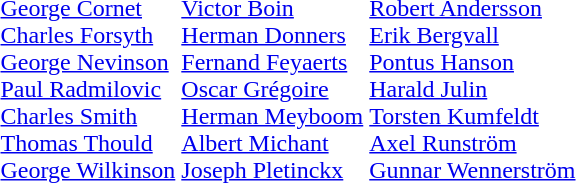<table>
<tr valign=top>
<td><br><a href='#'>George Cornet</a><br><a href='#'>Charles Forsyth</a><br><a href='#'>George Nevinson</a><br><a href='#'>Paul Radmilovic</a><br><a href='#'>Charles Smith</a><br><a href='#'>Thomas Thould</a><br><a href='#'>George Wilkinson</a></td>
<td><br><a href='#'>Victor Boin</a><br><a href='#'>Herman Donners</a><br><a href='#'>Fernand Feyaerts</a><br><a href='#'>Oscar Grégoire</a><br><a href='#'>Herman Meyboom</a><br><a href='#'>Albert Michant</a><br><a href='#'>Joseph Pletinckx</a></td>
<td><br><a href='#'>Robert Andersson</a><br><a href='#'>Erik Bergvall</a><br><a href='#'>Pontus Hanson</a><br><a href='#'>Harald Julin</a><br><a href='#'>Torsten Kumfeldt</a><br><a href='#'>Axel Runström</a><br><a href='#'>Gunnar Wennerström</a></td>
</tr>
</table>
